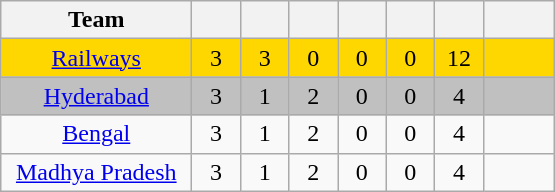<table class="wikitable" style="text-align:center">
<tr>
<th style="width:120px">Team</th>
<th style="width:25px"></th>
<th style="width:25px"></th>
<th style="width:25px"></th>
<th style="width:25px"></th>
<th style="width:25px"></th>
<th style="width:25px"></th>
<th style="width:40px;"></th>
</tr>
<tr style="background-color:gold">
<td><a href='#'>Railways</a></td>
<td>3</td>
<td>3</td>
<td>0</td>
<td>0</td>
<td>0</td>
<td>12</td>
<td></td>
</tr>
<tr style="background-color:silver">
<td><a href='#'>Hyderabad</a></td>
<td>3</td>
<td>1</td>
<td>2</td>
<td>0</td>
<td>0</td>
<td>4</td>
<td></td>
</tr>
<tr>
<td><a href='#'>Bengal</a></td>
<td>3</td>
<td>1</td>
<td>2</td>
<td>0</td>
<td>0</td>
<td>4</td>
<td></td>
</tr>
<tr>
<td><a href='#'>Madhya Pradesh</a></td>
<td>3</td>
<td>1</td>
<td>2</td>
<td>0</td>
<td>0</td>
<td>4</td>
<td></td>
</tr>
</table>
